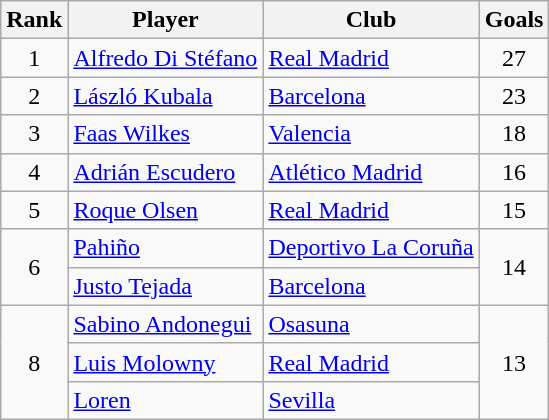<table class="wikitable">
<tr>
<th>Rank</th>
<th>Player</th>
<th>Club</th>
<th>Goals</th>
</tr>
<tr>
<td align="center">1</td>
<td> <a href='#'>Alfredo Di Stéfano</a></td>
<td><a href='#'>Real Madrid</a></td>
<td align=center>27</td>
</tr>
<tr>
<td align="center">2</td>
<td> <a href='#'>László Kubala</a></td>
<td><a href='#'>Barcelona</a></td>
<td align=center>23</td>
</tr>
<tr>
<td align="center">3</td>
<td> <a href='#'>Faas Wilkes</a></td>
<td><a href='#'>Valencia</a></td>
<td align=center>18</td>
</tr>
<tr>
<td align=center>4</td>
<td> <a href='#'>Adrián Escudero</a></td>
<td><a href='#'>Atlético Madrid</a></td>
<td align=center>16</td>
</tr>
<tr>
<td align="center">5</td>
<td> <a href='#'>Roque Olsen</a></td>
<td><a href='#'>Real Madrid</a></td>
<td align=center>15</td>
</tr>
<tr>
<td rowspan=2 align=center>6</td>
<td> <a href='#'>Pahiño</a></td>
<td><a href='#'>Deportivo La Coruña</a></td>
<td rowspan=2 align=center>14</td>
</tr>
<tr>
<td> <a href='#'>Justo Tejada</a></td>
<td><a href='#'>Barcelona</a></td>
</tr>
<tr>
<td rowspan=3 align=center>8</td>
<td> <a href='#'>Sabino Andonegui</a></td>
<td><a href='#'>Osasuna</a></td>
<td rowspan=3 align=center>13</td>
</tr>
<tr>
<td> <a href='#'>Luis Molowny</a></td>
<td><a href='#'>Real Madrid</a></td>
</tr>
<tr>
<td> <a href='#'>Loren</a></td>
<td><a href='#'>Sevilla</a></td>
</tr>
</table>
